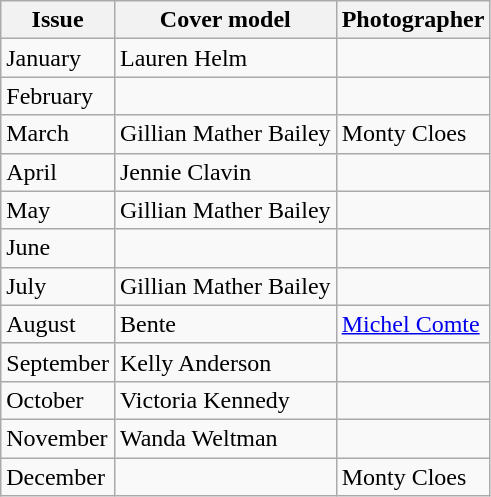<table class="wikitable">
<tr>
<th>Issue</th>
<th>Cover model</th>
<th>Photographer</th>
</tr>
<tr>
<td>January</td>
<td>Lauren Helm</td>
<td></td>
</tr>
<tr>
<td>February</td>
<td></td>
<td></td>
</tr>
<tr>
<td>March</td>
<td>Gillian Mather Bailey</td>
<td>Monty Cloes</td>
</tr>
<tr>
<td>April</td>
<td>Jennie Clavin</td>
<td></td>
</tr>
<tr>
<td>May</td>
<td>Gillian Mather Bailey</td>
<td></td>
</tr>
<tr>
<td>June</td>
<td></td>
<td></td>
</tr>
<tr>
<td>July</td>
<td>Gillian Mather Bailey</td>
<td></td>
</tr>
<tr>
<td>August</td>
<td>Bente</td>
<td><a href='#'>Michel Comte</a></td>
</tr>
<tr>
<td>September</td>
<td>Kelly Anderson</td>
<td></td>
</tr>
<tr>
<td>October</td>
<td>Victoria Kennedy</td>
<td></td>
</tr>
<tr>
<td>November</td>
<td>Wanda Weltman</td>
<td></td>
</tr>
<tr>
<td>December</td>
<td></td>
<td>Monty Cloes</td>
</tr>
</table>
